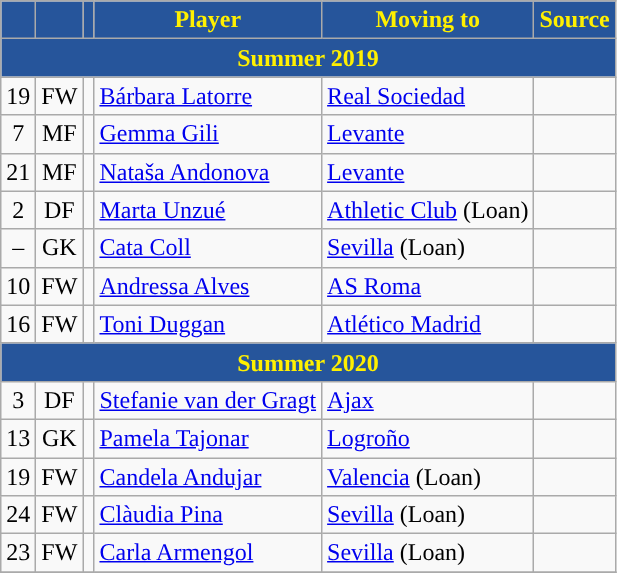<table class="wikitable plainrowheaders sortable" style="text-align:center">
<tr>
<th style="background:#26559B; color:#FFF000; "></th>
<th style="background:#26559B; color:#FFF000; "></th>
<th style="background:#26559B; color:#FFF000; "></th>
<th style="background:#26559B; color:#FFF000; ">Player</th>
<th style="background:#26559B; color:#FFF000; ">Moving to</th>
<th style="background:#26559B; color:#FFF000; ">Source</th>
</tr>
<tr>
<th colspan=8 style="background:#26559B; color:#FFF000; ">Summer 2019</th>
</tr>
<tr>
<td>19</td>
<td>FW</td>
<td></td>
<td align=left><a href='#'>Bárbara Latorre</a></td>
<td align="left"><a href='#'>Real Sociedad</a></td>
<td></td>
</tr>
<tr>
<td>7</td>
<td>MF</td>
<td></td>
<td align=left><a href='#'>Gemma Gili</a></td>
<td align=left><a href='#'>Levante</a></td>
<td></td>
</tr>
<tr>
<td>21</td>
<td>MF</td>
<td></td>
<td align="left"><a href='#'>Nataša Andonova</a></td>
<td align="left"><a href='#'>Levante</a></td>
<td></td>
</tr>
<tr>
<td>2</td>
<td>DF</td>
<td></td>
<td align=left><a href='#'>Marta Unzué</a></td>
<td align=left><a href='#'>Athletic Club</a> (Loan)</td>
<td></td>
</tr>
<tr>
<td>–</td>
<td>GK</td>
<td></td>
<td align=left><a href='#'>Cata Coll</a></td>
<td align=left><a href='#'>Sevilla</a> (Loan)</td>
<td></td>
</tr>
<tr>
<td>10</td>
<td>FW</td>
<td></td>
<td align=left><a href='#'>Andressa Alves</a></td>
<td align=left> <a href='#'>AS Roma</a></td>
<td></td>
</tr>
<tr>
<td>16</td>
<td>FW</td>
<td></td>
<td align="left"><a href='#'>Toni Duggan</a></td>
<td align="left"><a href='#'>Atlético Madrid</a></td>
<td></td>
</tr>
<tr>
<th colspan=8 style="background:#26559B; color:#FFF000; ">Summer 2020</th>
</tr>
<tr>
<td>3</td>
<td>DF</td>
<td></td>
<td align="left"><a href='#'>Stefanie van der Gragt</a></td>
<td align="left"> <a href='#'>Ajax</a></td>
<td></td>
</tr>
<tr>
<td>13</td>
<td>GK</td>
<td></td>
<td align="left"><a href='#'>Pamela Tajonar</a></td>
<td align="left"><a href='#'>Logroño</a></td>
<td></td>
</tr>
<tr>
<td>19</td>
<td>FW</td>
<td></td>
<td align="left"><a href='#'>Candela Andujar</a></td>
<td align="left"><a href='#'>Valencia</a> (Loan)</td>
<td></td>
</tr>
<tr>
<td>24</td>
<td>FW</td>
<td></td>
<td align="left"><a href='#'>Clàudia Pina</a></td>
<td align="left"><a href='#'>Sevilla</a> (Loan)</td>
<td></td>
</tr>
<tr>
<td>23</td>
<td>FW</td>
<td></td>
<td align="left"><a href='#'>Carla Armengol</a></td>
<td align="left"><a href='#'>Sevilla</a> (Loan)</td>
<td></td>
</tr>
<tr>
</tr>
</table>
